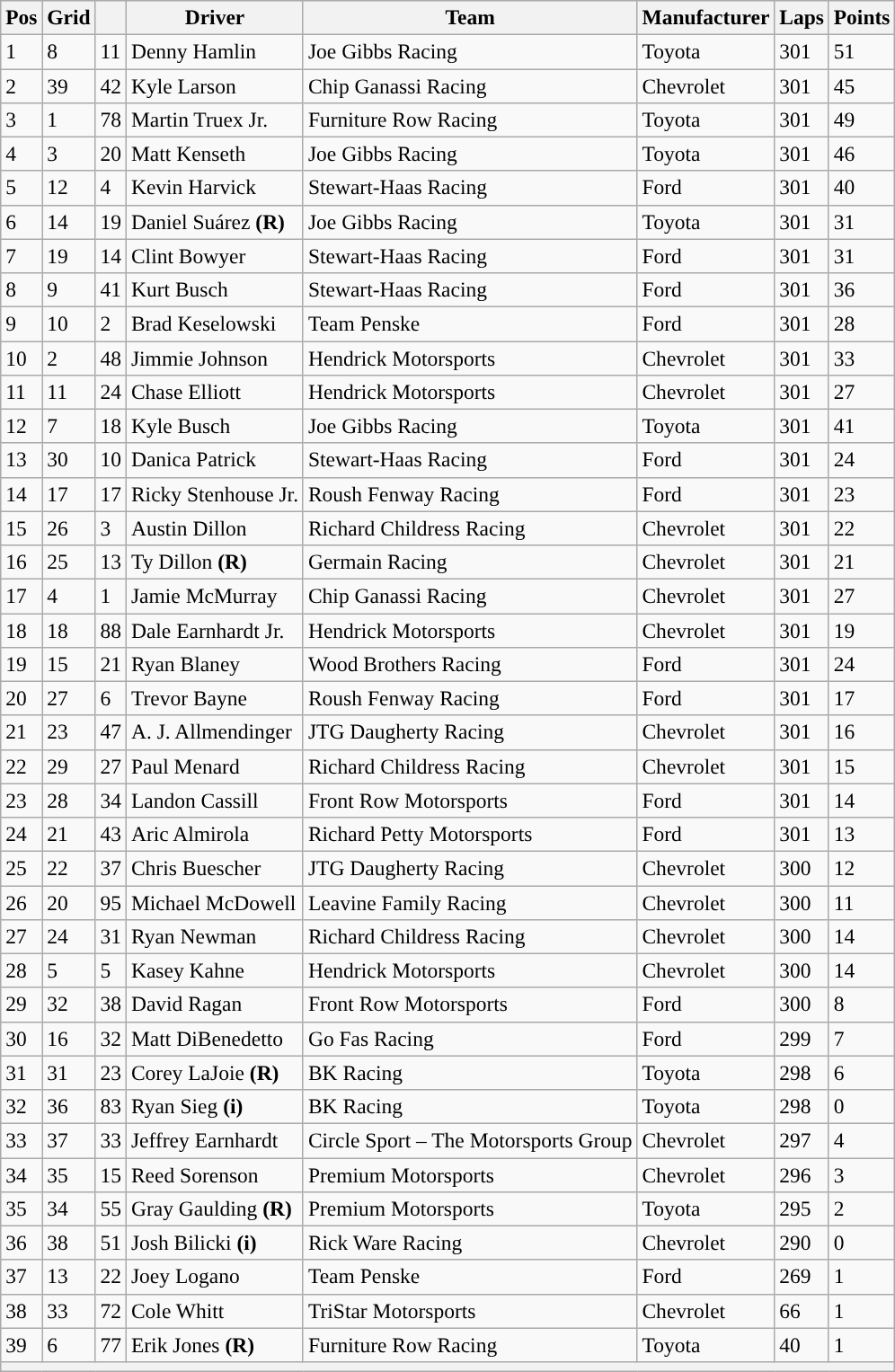<table class="wikitable" style="font-size:98%">
<tr>
<th>Pos</th>
<th>Grid</th>
<th></th>
<th>Driver</th>
<th>Team</th>
<th>Manufacturer</th>
<th>Laps</th>
<th>Points</th>
</tr>
<tr>
<td>1</td>
<td>8</td>
<td>11</td>
<td>Denny Hamlin</td>
<td>Joe Gibbs Racing</td>
<td>Toyota</td>
<td>301</td>
<td>51</td>
</tr>
<tr>
<td>2</td>
<td>39</td>
<td>42</td>
<td>Kyle Larson</td>
<td>Chip Ganassi Racing</td>
<td>Chevrolet</td>
<td>301</td>
<td>45</td>
</tr>
<tr>
<td>3</td>
<td>1</td>
<td>78</td>
<td>Martin Truex Jr.</td>
<td>Furniture Row Racing</td>
<td>Toyota</td>
<td>301</td>
<td>49</td>
</tr>
<tr>
<td>4</td>
<td>3</td>
<td>20</td>
<td>Matt Kenseth</td>
<td>Joe Gibbs Racing</td>
<td>Toyota</td>
<td>301</td>
<td>46</td>
</tr>
<tr>
<td>5</td>
<td>12</td>
<td>4</td>
<td>Kevin Harvick</td>
<td>Stewart-Haas Racing</td>
<td>Ford</td>
<td>301</td>
<td>40</td>
</tr>
<tr>
<td>6</td>
<td>14</td>
<td>19</td>
<td>Daniel Suárez <strong>(R)</strong></td>
<td>Joe Gibbs Racing</td>
<td>Toyota</td>
<td>301</td>
<td>31</td>
</tr>
<tr>
<td>7</td>
<td>19</td>
<td>14</td>
<td>Clint Bowyer</td>
<td>Stewart-Haas Racing</td>
<td>Ford</td>
<td>301</td>
<td>31</td>
</tr>
<tr>
<td>8</td>
<td>9</td>
<td>41</td>
<td>Kurt Busch</td>
<td>Stewart-Haas Racing</td>
<td>Ford</td>
<td>301</td>
<td>36</td>
</tr>
<tr>
<td>9</td>
<td>10</td>
<td>2</td>
<td>Brad Keselowski</td>
<td>Team Penske</td>
<td>Ford</td>
<td>301</td>
<td>28</td>
</tr>
<tr>
<td>10</td>
<td>2</td>
<td>48</td>
<td>Jimmie Johnson</td>
<td>Hendrick Motorsports</td>
<td>Chevrolet</td>
<td>301</td>
<td>33</td>
</tr>
<tr>
<td>11</td>
<td>11</td>
<td>24</td>
<td>Chase Elliott</td>
<td>Hendrick Motorsports</td>
<td>Chevrolet</td>
<td>301</td>
<td>27</td>
</tr>
<tr>
<td>12</td>
<td>7</td>
<td>18</td>
<td>Kyle Busch</td>
<td>Joe Gibbs Racing</td>
<td>Toyota</td>
<td>301</td>
<td>41</td>
</tr>
<tr>
<td>13</td>
<td>30</td>
<td>10</td>
<td>Danica Patrick</td>
<td>Stewart-Haas Racing</td>
<td>Ford</td>
<td>301</td>
<td>24</td>
</tr>
<tr>
<td>14</td>
<td>17</td>
<td>17</td>
<td>Ricky Stenhouse Jr.</td>
<td>Roush Fenway Racing</td>
<td>Ford</td>
<td>301</td>
<td>23</td>
</tr>
<tr>
<td>15</td>
<td>26</td>
<td>3</td>
<td>Austin Dillon</td>
<td>Richard Childress Racing</td>
<td>Chevrolet</td>
<td>301</td>
<td>22</td>
</tr>
<tr>
<td>16</td>
<td>25</td>
<td>13</td>
<td>Ty Dillon <strong>(R)</strong></td>
<td>Germain Racing</td>
<td>Chevrolet</td>
<td>301</td>
<td>21</td>
</tr>
<tr>
<td>17</td>
<td>4</td>
<td>1</td>
<td>Jamie McMurray</td>
<td>Chip Ganassi Racing</td>
<td>Chevrolet</td>
<td>301</td>
<td>27</td>
</tr>
<tr>
<td>18</td>
<td>18</td>
<td>88</td>
<td>Dale Earnhardt Jr.</td>
<td>Hendrick Motorsports</td>
<td>Chevrolet</td>
<td>301</td>
<td>19</td>
</tr>
<tr>
<td>19</td>
<td>15</td>
<td>21</td>
<td>Ryan Blaney</td>
<td>Wood Brothers Racing</td>
<td>Ford</td>
<td>301</td>
<td>24</td>
</tr>
<tr>
<td>20</td>
<td>27</td>
<td>6</td>
<td>Trevor Bayne</td>
<td>Roush Fenway Racing</td>
<td>Ford</td>
<td>301</td>
<td>17</td>
</tr>
<tr>
<td>21</td>
<td>23</td>
<td>47</td>
<td>A. J. Allmendinger</td>
<td>JTG Daugherty Racing</td>
<td>Chevrolet</td>
<td>301</td>
<td>16</td>
</tr>
<tr>
<td>22</td>
<td>29</td>
<td>27</td>
<td>Paul Menard</td>
<td>Richard Childress Racing</td>
<td>Chevrolet</td>
<td>301</td>
<td>15</td>
</tr>
<tr>
<td>23</td>
<td>28</td>
<td>34</td>
<td>Landon Cassill</td>
<td>Front Row Motorsports</td>
<td>Ford</td>
<td>301</td>
<td>14</td>
</tr>
<tr>
<td>24</td>
<td>21</td>
<td>43</td>
<td>Aric Almirola</td>
<td>Richard Petty Motorsports</td>
<td>Ford</td>
<td>301</td>
<td>13</td>
</tr>
<tr>
<td>25</td>
<td>22</td>
<td>37</td>
<td>Chris Buescher</td>
<td>JTG Daugherty Racing</td>
<td>Chevrolet</td>
<td>300</td>
<td>12</td>
</tr>
<tr>
<td>26</td>
<td>20</td>
<td>95</td>
<td>Michael McDowell</td>
<td>Leavine Family Racing</td>
<td>Chevrolet</td>
<td>300</td>
<td>11</td>
</tr>
<tr>
<td>27</td>
<td>24</td>
<td>31</td>
<td>Ryan Newman</td>
<td>Richard Childress Racing</td>
<td>Chevrolet</td>
<td>300</td>
<td>14</td>
</tr>
<tr>
<td>28</td>
<td>5</td>
<td>5</td>
<td>Kasey Kahne</td>
<td>Hendrick Motorsports</td>
<td>Chevrolet</td>
<td>300</td>
<td>14</td>
</tr>
<tr>
<td>29</td>
<td>32</td>
<td>38</td>
<td>David Ragan</td>
<td>Front Row Motorsports</td>
<td>Ford</td>
<td>300</td>
<td>8</td>
</tr>
<tr>
<td>30</td>
<td>16</td>
<td>32</td>
<td>Matt DiBenedetto</td>
<td>Go Fas Racing</td>
<td>Ford</td>
<td>299</td>
<td>7</td>
</tr>
<tr>
<td>31</td>
<td>31</td>
<td>23</td>
<td>Corey LaJoie <strong>(R)</strong></td>
<td>BK Racing</td>
<td>Toyota</td>
<td>298</td>
<td>6</td>
</tr>
<tr>
<td>32</td>
<td>36</td>
<td>83</td>
<td>Ryan Sieg <strong>(i)</strong></td>
<td>BK Racing</td>
<td>Toyota</td>
<td>298</td>
<td>0</td>
</tr>
<tr>
<td>33</td>
<td>37</td>
<td>33</td>
<td>Jeffrey Earnhardt</td>
<td>Circle Sport – The Motorsports Group</td>
<td>Chevrolet</td>
<td>297</td>
<td>4</td>
</tr>
<tr>
<td>34</td>
<td>35</td>
<td>15</td>
<td>Reed Sorenson</td>
<td>Premium Motorsports</td>
<td>Chevrolet</td>
<td>296</td>
<td>3</td>
</tr>
<tr>
<td>35</td>
<td>34</td>
<td>55</td>
<td>Gray Gaulding <strong>(R)</strong></td>
<td>Premium Motorsports</td>
<td>Toyota</td>
<td>295</td>
<td>2</td>
</tr>
<tr>
<td>36</td>
<td>38</td>
<td>51</td>
<td>Josh Bilicki <strong>(i)</strong></td>
<td>Rick Ware Racing</td>
<td>Chevrolet</td>
<td>290</td>
<td>0</td>
</tr>
<tr>
<td>37</td>
<td>13</td>
<td>22</td>
<td>Joey Logano</td>
<td>Team Penske</td>
<td>Ford</td>
<td>269</td>
<td>1</td>
</tr>
<tr>
<td>38</td>
<td>33</td>
<td>72</td>
<td>Cole Whitt</td>
<td>TriStar Motorsports</td>
<td>Chevrolet</td>
<td>66</td>
<td>1</td>
</tr>
<tr>
<td>39</td>
<td>6</td>
<td>77</td>
<td>Erik Jones <strong>(R)</strong></td>
<td>Furniture Row Racing</td>
<td>Toyota</td>
<td>40</td>
<td>1</td>
</tr>
<tr>
<th colspan="8"></th>
</tr>
</table>
